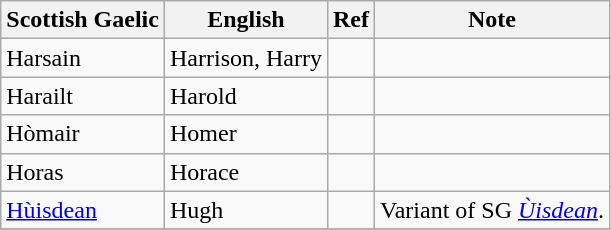<table class="wikitable sortable">
<tr>
<th><strong>Scottish Gaelic</strong></th>
<th><strong>English</strong></th>
<th><strong>Ref</strong></th>
<th><strong>Note</strong></th>
</tr>
<tr>
<td>Harsain</td>
<td>Harrison, Harry</td>
<td></td>
<td></td>
</tr>
<tr>
<td>Harailt</td>
<td>Harold</td>
<td></td>
<td></td>
</tr>
<tr>
<td>Hòmair</td>
<td>Homer</td>
<td></td>
<td></td>
</tr>
<tr>
<td>Horas</td>
<td>Horace</td>
<td></td>
<td></td>
</tr>
<tr>
<td><a href='#'>Hùisdean</a></td>
<td>Hugh</td>
<td></td>
<td>Variant of SG <em><a href='#'>Ùisdean</a></em>.</td>
</tr>
<tr>
</tr>
</table>
